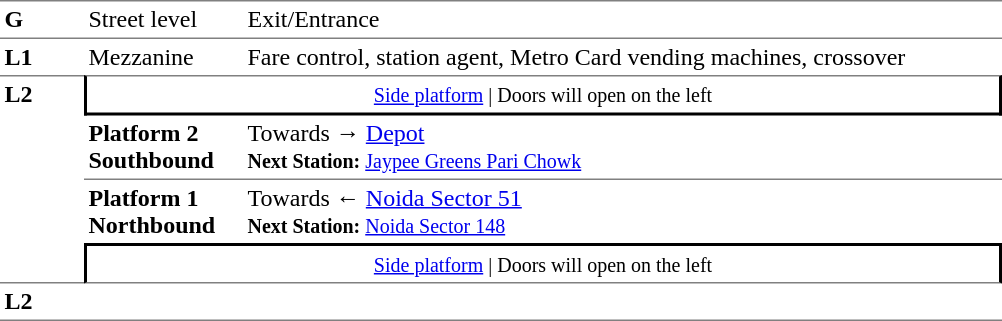<table table border=0 cellspacing=0 cellpadding=3>
<tr>
<td style="border-bottom:solid 1px gray;border-top:solid 1px gray;" width=50 valign=top><strong>G</strong></td>
<td style="border-top:solid 1px gray;border-bottom:solid 1px gray;" width=100 valign=top>Street level</td>
<td style="border-top:solid 1px gray;border-bottom:solid 1px gray;" width=500 valign=top>Exit/Entrance</td>
</tr>
<tr>
<td valign=top><strong>L1</strong></td>
<td valign=top>Mezzanine</td>
<td valign=top>Fare control, station agent, Metro Card vending machines, crossover<br></td>
</tr>
<tr>
<td style="border-top:solid 1px gray;border-bottom:solid 1px gray;" width=50 rowspan=4 valign=top><strong>L2</strong></td>
<td style="border-top:solid 1px gray;border-right:solid 2px black;border-left:solid 2px black;border-bottom:solid 2px black;text-align:center;" colspan=2><small><a href='#'>Side platform</a> | Doors will open on the left </small></td>
</tr>
<tr>
<td style="border-bottom:solid 1px gray;" width=100><span><strong>Platform 2</strong><br><strong>Southbound</strong></span></td>
<td style="border-bottom:solid 1px gray;" width=500>Towards → <a href='#'>Depot</a><br><small><strong>Next Station:</strong> <a href='#'>Jaypee Greens Pari Chowk</a></small></td>
</tr>
<tr>
<td><span><strong>Platform 1</strong><br><strong>Northbound</strong></span></td>
<td>Towards ← <a href='#'>Noida Sector 51</a><br><small><strong>Next Station:</strong> <a href='#'>Noida Sector 148</a></small></td>
</tr>
<tr>
<td style="border-top:solid 2px black;border-right:solid 2px black;border-left:solid 2px black;border-bottom:solid 1px gray;" colspan=2  align=center><small><a href='#'>Side platform</a> | Doors will open on the left </small></td>
</tr>
<tr>
<td style="border-bottom:solid 1px gray;" width=50 rowspan=2 valign=top><strong>L2</strong></td>
<td style="border-bottom:solid 1px gray;" width=100></td>
<td style="border-bottom:solid 1px gray;" width=500></td>
</tr>
<tr>
</tr>
</table>
